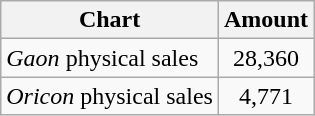<table class="wikitable">
<tr>
<th>Chart</th>
<th>Amount</th>
</tr>
<tr>
<td><em>Gaon</em> physical sales</td>
<td align="center">28,360</td>
</tr>
<tr>
<td><em>Oricon</em> physical sales</td>
<td align="center">4,771</td>
</tr>
</table>
